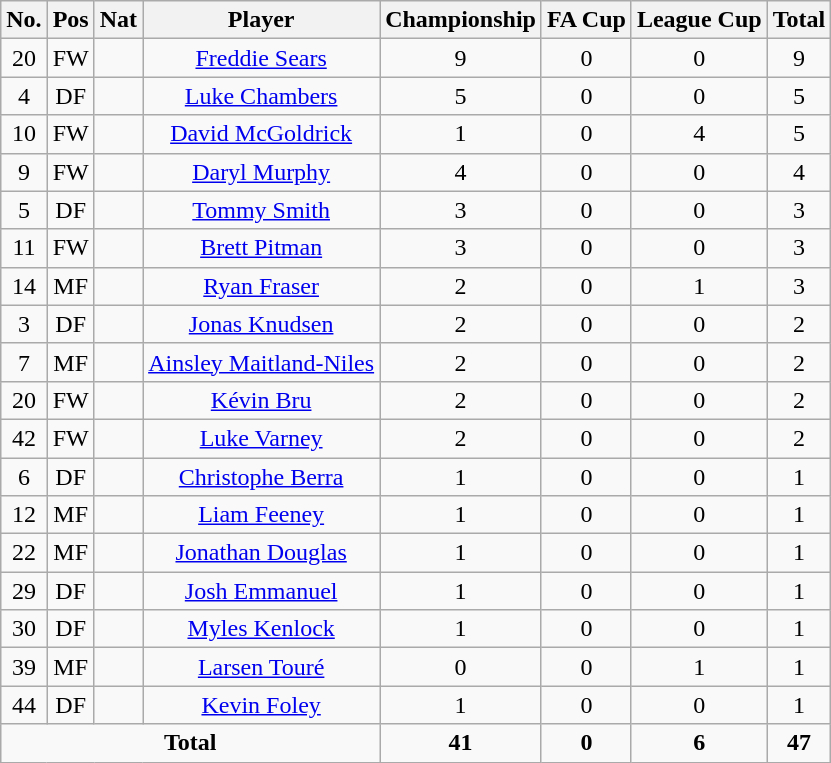<table class="wikitable" style="text-align:center">
<tr>
<th width=0%>No.</th>
<th width=0%>Pos</th>
<th width=0%>Nat</th>
<th width=0%>Player</th>
<th width=0%>Championship</th>
<th width=0%>FA Cup</th>
<th width=0%>League Cup</th>
<th width=0%>Total</th>
</tr>
<tr>
<td>20</td>
<td>FW</td>
<td align="left"></td>
<td><a href='#'>Freddie Sears</a></td>
<td>9</td>
<td>0</td>
<td>0</td>
<td>9</td>
</tr>
<tr>
<td>4</td>
<td>DF</td>
<td align="left"></td>
<td><a href='#'>Luke Chambers</a></td>
<td>5</td>
<td>0</td>
<td>0</td>
<td>5</td>
</tr>
<tr>
<td>10</td>
<td>FW</td>
<td align="left"></td>
<td><a href='#'>David McGoldrick</a></td>
<td>1</td>
<td>0</td>
<td>4</td>
<td>5</td>
</tr>
<tr>
<td>9</td>
<td>FW</td>
<td align="left"></td>
<td><a href='#'>Daryl Murphy</a></td>
<td>4</td>
<td>0</td>
<td>0</td>
<td>4</td>
</tr>
<tr>
<td>5</td>
<td>DF</td>
<td align="left"></td>
<td><a href='#'>Tommy Smith</a></td>
<td>3</td>
<td>0</td>
<td>0</td>
<td>3</td>
</tr>
<tr>
<td>11</td>
<td>FW</td>
<td align="left"></td>
<td><a href='#'>Brett Pitman</a></td>
<td>3</td>
<td>0</td>
<td>0</td>
<td>3</td>
</tr>
<tr>
<td>14</td>
<td>MF</td>
<td align="left"></td>
<td><a href='#'>Ryan Fraser</a></td>
<td>2</td>
<td>0</td>
<td>1</td>
<td>3</td>
</tr>
<tr>
<td>3</td>
<td>DF</td>
<td align="left"></td>
<td><a href='#'>Jonas Knudsen</a></td>
<td>2</td>
<td>0</td>
<td>0</td>
<td>2</td>
</tr>
<tr>
<td>7</td>
<td>MF</td>
<td align="left"></td>
<td><a href='#'>Ainsley Maitland-Niles</a></td>
<td>2</td>
<td>0</td>
<td>0</td>
<td>2</td>
</tr>
<tr>
<td>20</td>
<td>FW</td>
<td align="left"></td>
<td><a href='#'>Kévin Bru</a></td>
<td>2</td>
<td>0</td>
<td>0</td>
<td>2</td>
</tr>
<tr>
<td>42</td>
<td>FW</td>
<td align="left"></td>
<td><a href='#'>Luke Varney</a></td>
<td>2</td>
<td>0</td>
<td>0</td>
<td>2</td>
</tr>
<tr>
<td>6</td>
<td>DF</td>
<td align="left"></td>
<td><a href='#'>Christophe Berra</a></td>
<td>1</td>
<td>0</td>
<td>0</td>
<td>1</td>
</tr>
<tr>
<td>12</td>
<td>MF</td>
<td align="left"></td>
<td><a href='#'>Liam Feeney</a></td>
<td>1</td>
<td>0</td>
<td>0</td>
<td>1</td>
</tr>
<tr>
<td>22</td>
<td>MF</td>
<td align="left"></td>
<td><a href='#'>Jonathan Douglas</a></td>
<td>1</td>
<td>0</td>
<td>0</td>
<td>1</td>
</tr>
<tr>
<td>29</td>
<td>DF</td>
<td align="left"></td>
<td><a href='#'>Josh Emmanuel</a></td>
<td>1</td>
<td>0</td>
<td>0</td>
<td>1</td>
</tr>
<tr>
<td>30</td>
<td>DF</td>
<td align="left"></td>
<td><a href='#'>Myles Kenlock</a></td>
<td>1</td>
<td>0</td>
<td>0</td>
<td>1</td>
</tr>
<tr>
<td>39</td>
<td>MF</td>
<td align="left"></td>
<td><a href='#'>Larsen Touré</a></td>
<td>0</td>
<td>0</td>
<td>1</td>
<td>1</td>
</tr>
<tr>
<td>44</td>
<td>DF</td>
<td align="left"></td>
<td><a href='#'>Kevin Foley</a></td>
<td>1</td>
<td>0</td>
<td>0</td>
<td>1</td>
</tr>
<tr>
<td colspan=4><strong>Total</strong></td>
<td><strong>41</strong></td>
<td><strong>0</strong></td>
<td><strong>6</strong></td>
<td><strong>47</strong></td>
</tr>
</table>
